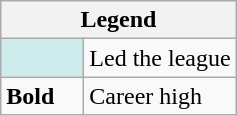<table class="wikitable">
<tr>
<th colspan="2">Legend</th>
</tr>
<tr>
<td style="background:#cfecec; width:3em;"></td>
<td>Led the league</td>
</tr>
<tr>
<td><strong>Bold</strong></td>
<td>Career high</td>
</tr>
</table>
